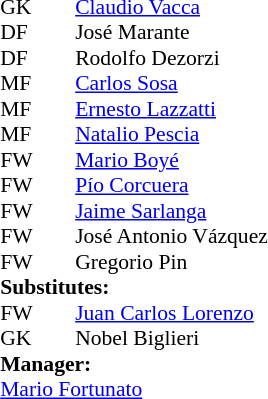<table style="font-size:90%; margin:0.2em auto;" cellspacing="0" cellpadding="0">
<tr>
<th width="25"></th>
<th width="25"></th>
</tr>
<tr>
<td>GK</td>
<td></td>
<td> <a href='#'>Claudio Vacca</a></td>
<td></td>
<td></td>
</tr>
<tr>
<td>DF</td>
<td></td>
<td> José Marante</td>
</tr>
<tr>
<td>DF</td>
<td></td>
<td> Rodolfo Dezorzi</td>
</tr>
<tr>
<td>MF</td>
<td></td>
<td> <a href='#'>Carlos Sosa</a></td>
</tr>
<tr>
<td>MF</td>
<td></td>
<td> <a href='#'>Ernesto Lazzatti</a></td>
</tr>
<tr>
<td>MF</td>
<td></td>
<td> <a href='#'>Natalio Pescia</a></td>
</tr>
<tr>
<td>FW</td>
<td></td>
<td> <a href='#'>Mario Boyé</a></td>
</tr>
<tr>
<td>FW</td>
<td></td>
<td> <a href='#'>Pío Corcuera</a></td>
<td></td>
<td></td>
</tr>
<tr>
<td>FW</td>
<td></td>
<td> <a href='#'>Jaime Sarlanga</a></td>
</tr>
<tr>
<td>FW</td>
<td></td>
<td> José Antonio Vázquez</td>
</tr>
<tr>
<td>FW</td>
<td></td>
<td> Gregorio Pin</td>
</tr>
<tr>
<td colspan=3><strong>Substitutes:</strong></td>
</tr>
<tr>
<td>FW</td>
<td></td>
<td> <a href='#'>Juan Carlos Lorenzo</a></td>
<td></td>
<td></td>
</tr>
<tr>
<td>GK</td>
<td></td>
<td> Nobel Biglieri</td>
<td></td>
<td></td>
</tr>
<tr>
<td colspan=3><strong>Manager:</strong></td>
</tr>
<tr>
<td colspan=4> <a href='#'>Mario Fortunato</a></td>
</tr>
</table>
